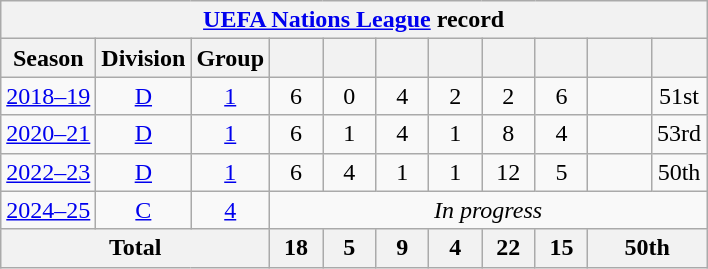<table class="wikitable" style="text-align: center;">
<tr>
<th colspan=11><a href='#'>UEFA Nations League</a> record</th>
</tr>
<tr>
<th>Season</th>
<th>Division</th>
<th>Group</th>
<th width=28></th>
<th width=28></th>
<th width=28></th>
<th width=28></th>
<th width=28></th>
<th width=28></th>
<th width=35></th>
<th width=28></th>
</tr>
<tr>
<td><a href='#'>2018–19</a></td>
<td><a href='#'>D</a></td>
<td><a href='#'>1</a></td>
<td>6</td>
<td>0</td>
<td>4</td>
<td>2</td>
<td>2</td>
<td>6</td>
<td></td>
<td>51st</td>
</tr>
<tr>
<td><a href='#'>2020–21</a></td>
<td><a href='#'>D</a></td>
<td><a href='#'>1</a></td>
<td>6</td>
<td>1</td>
<td>4</td>
<td>1</td>
<td>8</td>
<td>4</td>
<td></td>
<td>53rd</td>
</tr>
<tr>
<td><a href='#'>2022–23</a></td>
<td><a href='#'>D</a></td>
<td><a href='#'>1</a></td>
<td>6</td>
<td>4</td>
<td>1</td>
<td>1</td>
<td>12</td>
<td>5</td>
<td></td>
<td>50th</td>
</tr>
<tr>
<td><a href='#'>2024–25</a></td>
<td><a href='#'>C</a></td>
<td><a href='#'>4</a></td>
<td colspan=9><em>In progress</em></td>
</tr>
<tr>
<th colspan=3>Total</th>
<th>18</th>
<th>5</th>
<th>9</th>
<th>4</th>
<th>22</th>
<th>15</th>
<th colspan=2>50th</th>
</tr>
</table>
